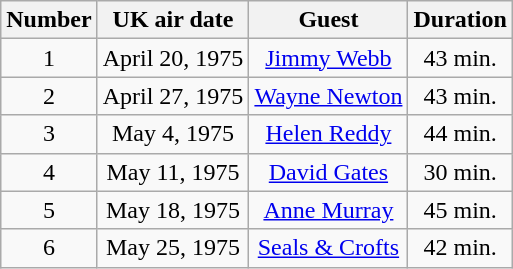<table class="wikitable">
<tr>
<th>Number</th>
<th>UK air date</th>
<th>Guest</th>
<th>Duration</th>
</tr>
<tr>
<td align="center">1</td>
<td align="center">April 20, 1975</td>
<td align="center"><a href='#'>Jimmy Webb</a></td>
<td align="center">43 min.</td>
</tr>
<tr>
<td align="center">2</td>
<td align="center">April 27, 1975</td>
<td align="center"><a href='#'>Wayne Newton</a></td>
<td align="center">43 min.</td>
</tr>
<tr>
<td align="center">3</td>
<td align="center">May 4, 1975</td>
<td align="center"><a href='#'>Helen Reddy</a></td>
<td align="center">44 min.</td>
</tr>
<tr>
<td align="center">4</td>
<td align="center">May 11, 1975</td>
<td align="center"><a href='#'>David Gates</a></td>
<td align="center">30 min.</td>
</tr>
<tr>
<td align="center">5</td>
<td align="center">May 18, 1975</td>
<td align="center"><a href='#'>Anne Murray</a></td>
<td align="center">45 min.</td>
</tr>
<tr>
<td align="center">6</td>
<td align="center">May 25, 1975</td>
<td align="center"><a href='#'>Seals & Crofts</a></td>
<td align="center">42 min.</td>
</tr>
</table>
